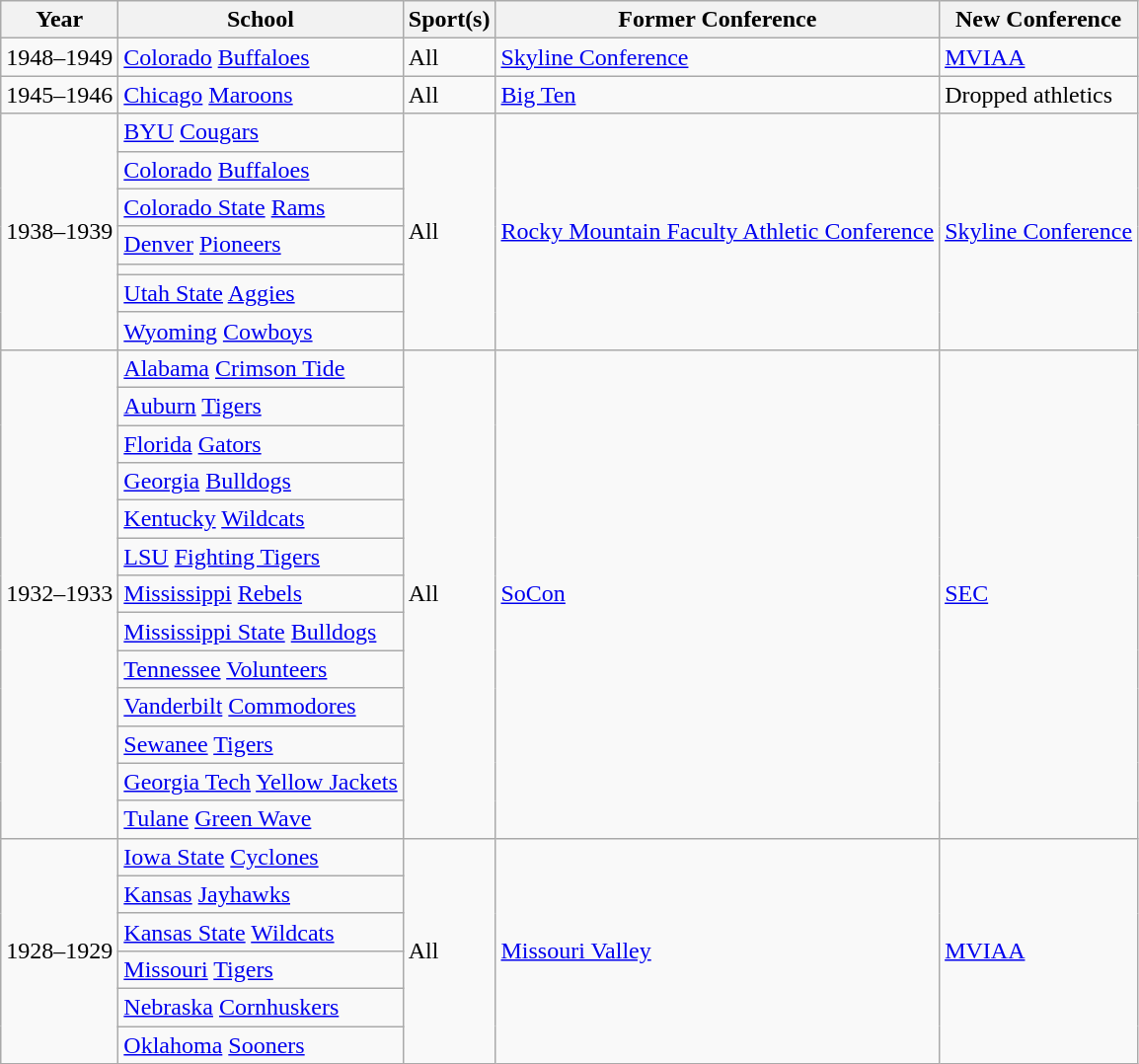<table class="wikitable">
<tr>
<th>Year</th>
<th>School</th>
<th>Sport(s)</th>
<th>Former Conference</th>
<th>New Conference</th>
</tr>
<tr>
<td>1948–1949</td>
<td><a href='#'>Colorado</a> <a href='#'>Buffaloes</a></td>
<td>All</td>
<td><a href='#'>Skyline Conference</a></td>
<td><a href='#'>MVIAA</a></td>
</tr>
<tr>
<td>1945–1946</td>
<td><a href='#'>Chicago</a> <a href='#'>Maroons</a></td>
<td>All</td>
<td><a href='#'>Big Ten</a></td>
<td>Dropped athletics</td>
</tr>
<tr>
<td rowspan="7">1938–1939</td>
<td><a href='#'>BYU</a> <a href='#'>Cougars</a></td>
<td rowspan="7">All</td>
<td rowspan="7"><a href='#'>Rocky Mountain Faculty Athletic Conference</a></td>
<td rowspan="7"><a href='#'>Skyline Conference</a></td>
</tr>
<tr>
<td><a href='#'>Colorado</a> <a href='#'>Buffaloes</a></td>
</tr>
<tr>
<td><a href='#'>Colorado State</a> <a href='#'>Rams</a></td>
</tr>
<tr>
<td><a href='#'>Denver</a> <a href='#'>Pioneers</a></td>
</tr>
<tr>
<td></td>
</tr>
<tr>
<td><a href='#'>Utah State</a> <a href='#'>Aggies</a></td>
</tr>
<tr>
<td><a href='#'>Wyoming</a> <a href='#'>Cowboys</a></td>
</tr>
<tr>
<td rowspan="13">1932–1933</td>
<td><a href='#'>Alabama</a> <a href='#'>Crimson Tide</a></td>
<td rowspan="13">All</td>
<td rowspan="13"><a href='#'>SoCon</a></td>
<td rowspan="13"><a href='#'>SEC</a></td>
</tr>
<tr>
<td><a href='#'>Auburn</a> <a href='#'>Tigers</a></td>
</tr>
<tr>
<td><a href='#'>Florida</a> <a href='#'>Gators</a></td>
</tr>
<tr>
<td><a href='#'>Georgia</a> <a href='#'>Bulldogs</a></td>
</tr>
<tr>
<td><a href='#'>Kentucky</a> <a href='#'>Wildcats</a></td>
</tr>
<tr>
<td><a href='#'>LSU</a> <a href='#'>Fighting Tigers</a></td>
</tr>
<tr>
<td><a href='#'>Mississippi</a> <a href='#'>Rebels</a></td>
</tr>
<tr>
<td><a href='#'>Mississippi State</a> <a href='#'>Bulldogs</a></td>
</tr>
<tr>
<td><a href='#'>Tennessee</a> <a href='#'>Volunteers</a></td>
</tr>
<tr>
<td><a href='#'>Vanderbilt</a> <a href='#'>Commodores</a></td>
</tr>
<tr>
<td><a href='#'>Sewanee</a> <a href='#'>Tigers</a></td>
</tr>
<tr>
<td><a href='#'>Georgia Tech</a> <a href='#'>Yellow Jackets</a></td>
</tr>
<tr>
<td><a href='#'>Tulane</a> <a href='#'>Green Wave</a></td>
</tr>
<tr>
<td rowspan="6">1928–1929</td>
<td><a href='#'>Iowa State</a> <a href='#'>Cyclones</a></td>
<td rowspan="6">All</td>
<td rowspan="6"><a href='#'>Missouri Valley</a></td>
<td rowspan="6"><a href='#'>MVIAA</a></td>
</tr>
<tr>
<td><a href='#'>Kansas</a> <a href='#'>Jayhawks</a></td>
</tr>
<tr>
<td><a href='#'>Kansas State</a> <a href='#'>Wildcats</a></td>
</tr>
<tr>
<td><a href='#'>Missouri</a> <a href='#'>Tigers</a></td>
</tr>
<tr>
<td><a href='#'>Nebraska</a> <a href='#'>Cornhuskers</a></td>
</tr>
<tr>
<td><a href='#'>Oklahoma</a> <a href='#'>Sooners</a></td>
</tr>
</table>
